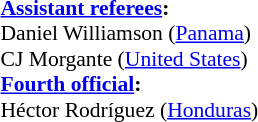<table width=100% style="font-size: 90%">
<tr>
<td><br>
<strong><a href='#'>Assistant referees</a>:</strong>
<br>Daniel Williamson (<a href='#'>Panama</a>)
<br>CJ Morgante (<a href='#'>United States</a>)
<br><strong><a href='#'>Fourth official</a>:</strong>
<br>Héctor Rodríguez (<a href='#'>Honduras</a>)</td>
</tr>
</table>
